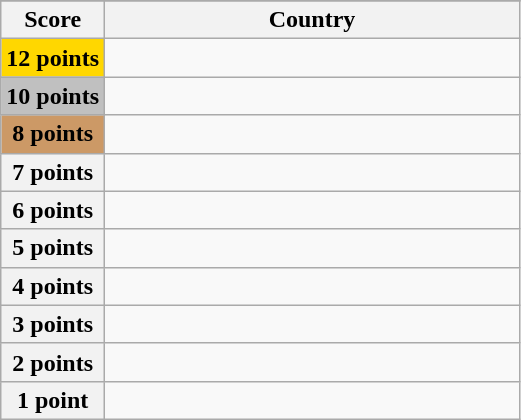<table class="wikitable">
<tr>
</tr>
<tr>
<th scope="col" width="20%">Score</th>
<th scope="col">Country</th>
</tr>
<tr>
<th scope="row" style="background:gold">12 points</th>
<td></td>
</tr>
<tr>
<th scope="row" style="background:silver">10 points</th>
<td></td>
</tr>
<tr>
<th scope="row" style="background:#CC9966">8 points</th>
<td></td>
</tr>
<tr>
<th scope="row">7 points</th>
<td></td>
</tr>
<tr>
<th scope="row">6 points</th>
<td></td>
</tr>
<tr>
<th scope="row">5 points</th>
<td></td>
</tr>
<tr>
<th scope="row">4 points</th>
<td></td>
</tr>
<tr>
<th scope="row">3 points</th>
<td></td>
</tr>
<tr>
<th scope="row">2 points</th>
<td></td>
</tr>
<tr>
<th scope="row">1 point</th>
<td></td>
</tr>
</table>
